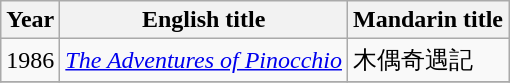<table class="wikitable sortable">
<tr>
<th>Year</th>
<th>English title</th>
<th>Mandarin title</th>
</tr>
<tr>
<td>1986</td>
<td><em><a href='#'>The Adventures of Pinocchio</a></em></td>
<td>木偶奇遇記</td>
</tr>
<tr>
</tr>
</table>
